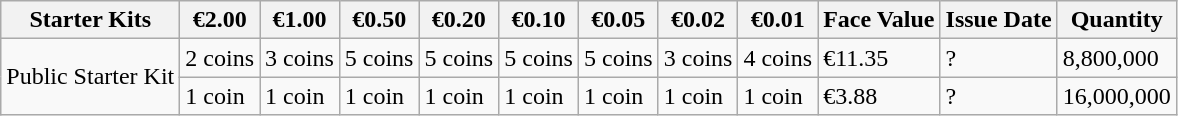<table class="wikitable">
<tr>
<th>Starter Kits</th>
<th>€2.00</th>
<th>€1.00</th>
<th>€0.50</th>
<th>€0.20</th>
<th>€0.10</th>
<th>€0.05</th>
<th>€0.02</th>
<th>€0.01</th>
<th>Face Value</th>
<th>Issue Date</th>
<th>Quantity</th>
</tr>
<tr>
<td rowspan="2">Public Starter Kit</td>
<td>2 coins</td>
<td>3 coins</td>
<td>5 coins</td>
<td>5 coins</td>
<td>5 coins</td>
<td>5 coins</td>
<td>3 coins</td>
<td>4 coins</td>
<td>€11.35</td>
<td>?</td>
<td>8,800,000</td>
</tr>
<tr>
<td>1 coin</td>
<td>1 coin</td>
<td>1 coin</td>
<td>1 coin</td>
<td>1 coin</td>
<td>1 coin</td>
<td>1 coin</td>
<td>1 coin</td>
<td>€3.88</td>
<td>?</td>
<td>16,000,000</td>
</tr>
</table>
